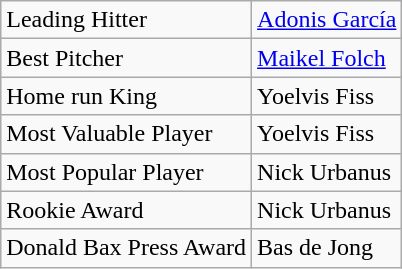<table class="wikitable" border="1">
<tr>
<td>Leading Hitter</td>
<td> <a href='#'>Adonis García</a></td>
</tr>
<tr>
<td>Best Pitcher</td>
<td> <a href='#'>Maikel Folch</a></td>
</tr>
<tr>
<td>Home run King</td>
<td> Yoelvis Fiss</td>
</tr>
<tr>
<td>Most Valuable Player</td>
<td> Yoelvis Fiss</td>
</tr>
<tr>
<td>Most Popular Player</td>
<td> Nick Urbanus</td>
</tr>
<tr>
<td>Rookie Award</td>
<td> Nick Urbanus</td>
</tr>
<tr>
<td>Donald Bax Press Award</td>
<td> Bas de Jong</td>
</tr>
</table>
